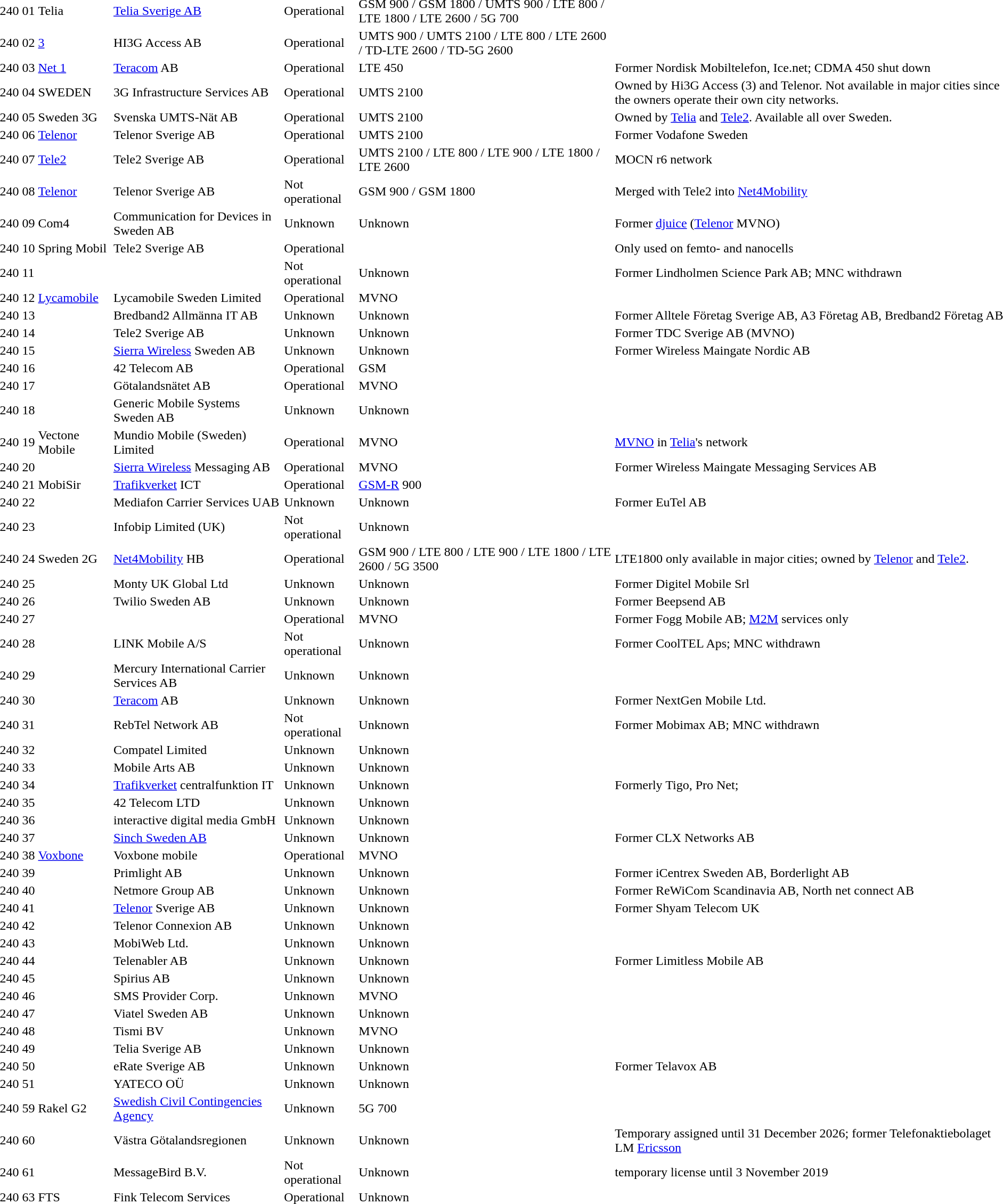<table>
<tr>
<td>240</td>
<td>01</td>
<td>Telia</td>
<td><a href='#'>Telia Sverige AB</a></td>
<td>Operational</td>
<td>GSM 900 / GSM 1800 / UMTS 900 / LTE 800 / LTE 1800 / LTE 2600 / 5G 700</td>
<td></td>
</tr>
<tr>
<td>240</td>
<td>02</td>
<td><a href='#'>3</a></td>
<td>HI3G Access AB</td>
<td>Operational</td>
<td>UMTS 900 / UMTS 2100 / LTE 800 / LTE 2600 / TD-LTE 2600 / TD-5G 2600</td>
<td></td>
</tr>
<tr>
<td>240</td>
<td>03</td>
<td><a href='#'>Net 1</a></td>
<td><a href='#'>Teracom</a> AB</td>
<td>Operational</td>
<td>LTE 450</td>
<td>Former Nordisk Mobiltelefon, Ice.net; CDMA 450 shut down</td>
</tr>
<tr>
<td>240</td>
<td>04</td>
<td>SWEDEN</td>
<td>3G Infrastructure Services AB</td>
<td>Operational</td>
<td>UMTS 2100</td>
<td>Owned by Hi3G Access (3) and Telenor. Not available in major cities since the owners operate their own city networks.</td>
</tr>
<tr>
<td>240</td>
<td>05</td>
<td>Sweden 3G</td>
<td>Svenska UMTS-Nät AB</td>
<td>Operational</td>
<td>UMTS 2100</td>
<td>Owned by <a href='#'>Telia</a> and <a href='#'>Tele2</a>. Available all over Sweden.</td>
</tr>
<tr>
<td>240</td>
<td>06</td>
<td><a href='#'>Telenor</a></td>
<td>Telenor Sverige AB</td>
<td>Operational</td>
<td>UMTS 2100</td>
<td>Former Vodafone Sweden</td>
</tr>
<tr>
<td>240</td>
<td>07</td>
<td><a href='#'>Tele2</a></td>
<td>Tele2 Sverige AB</td>
<td>Operational</td>
<td>UMTS 2100 / LTE 800 / LTE 900 / LTE 1800 / LTE 2600</td>
<td>MOCN r6 network</td>
</tr>
<tr>
<td>240</td>
<td>08</td>
<td><a href='#'>Telenor</a></td>
<td>Telenor Sverige AB</td>
<td>Not operational</td>
<td>GSM 900 / GSM 1800</td>
<td>Merged with Tele2 into <a href='#'>Net4Mobility</a></td>
</tr>
<tr>
<td>240</td>
<td>09</td>
<td>Com4</td>
<td>Communication for Devices in Sweden AB</td>
<td>Unknown</td>
<td>Unknown</td>
<td>Former <a href='#'>djuice</a> (<a href='#'>Telenor</a> MVNO)</td>
</tr>
<tr>
<td>240</td>
<td>10</td>
<td>Spring Mobil</td>
<td>Tele2 Sverige AB</td>
<td>Operational</td>
<td></td>
<td>Only used on femto- and nanocells</td>
</tr>
<tr>
<td>240</td>
<td>11</td>
<td></td>
<td></td>
<td>Not operational</td>
<td>Unknown</td>
<td>Former Lindholmen Science Park AB; MNC withdrawn</td>
</tr>
<tr>
<td>240</td>
<td>12</td>
<td><a href='#'>Lycamobile</a></td>
<td>Lycamobile Sweden Limited</td>
<td>Operational</td>
<td>MVNO</td>
<td></td>
</tr>
<tr>
<td>240</td>
<td>13</td>
<td></td>
<td>Bredband2 Allmänna IT AB</td>
<td>Unknown</td>
<td>Unknown</td>
<td>Former Alltele Företag Sverige AB, A3 Företag AB, Bredband2 Företag AB</td>
</tr>
<tr>
<td>240</td>
<td>14</td>
<td></td>
<td>Tele2 Sverige AB</td>
<td>Unknown</td>
<td>Unknown</td>
<td>Former TDC Sverige AB (MVNO)</td>
</tr>
<tr>
<td>240</td>
<td>15</td>
<td></td>
<td><a href='#'>Sierra Wireless</a> Sweden AB</td>
<td>Unknown</td>
<td>Unknown</td>
<td>Former Wireless Maingate Nordic AB</td>
</tr>
<tr>
<td>240</td>
<td>16</td>
<td></td>
<td>42 Telecom AB</td>
<td>Operational</td>
<td>GSM</td>
<td></td>
</tr>
<tr>
<td>240</td>
<td>17</td>
<td></td>
<td>Götalandsnätet AB</td>
<td>Operational</td>
<td>MVNO</td>
<td></td>
</tr>
<tr>
<td>240</td>
<td>18</td>
<td></td>
<td>Generic Mobile Systems Sweden AB</td>
<td>Unknown</td>
<td>Unknown</td>
<td></td>
</tr>
<tr>
<td>240</td>
<td>19</td>
<td>Vectone Mobile</td>
<td>Mundio Mobile (Sweden) Limited</td>
<td>Operational</td>
<td>MVNO</td>
<td><a href='#'>MVNO</a> in <a href='#'>Telia</a>'s network</td>
</tr>
<tr>
<td>240</td>
<td>20</td>
<td></td>
<td><a href='#'>Sierra Wireless</a> Messaging AB</td>
<td>Operational</td>
<td>MVNO</td>
<td>Former Wireless Maingate Messaging Services AB</td>
</tr>
<tr>
<td>240</td>
<td>21</td>
<td>MobiSir</td>
<td><a href='#'>Trafikverket</a> ICT</td>
<td>Operational</td>
<td><a href='#'>GSM-R</a> 900</td>
<td></td>
</tr>
<tr>
<td>240</td>
<td>22</td>
<td></td>
<td>Mediafon Carrier Services UAB</td>
<td>Unknown</td>
<td>Unknown</td>
<td>Former EuTel AB</td>
</tr>
<tr>
<td>240</td>
<td>23</td>
<td></td>
<td>Infobip Limited (UK)</td>
<td>Not operational</td>
<td>Unknown</td>
<td></td>
</tr>
<tr>
<td>240</td>
<td>24</td>
<td>Sweden 2G</td>
<td><a href='#'>Net4Mobility</a> HB</td>
<td>Operational</td>
<td>GSM 900 / LTE 800 / LTE 900 / LTE 1800 / LTE 2600 / 5G 3500</td>
<td>LTE1800 only available in major cities; owned by <a href='#'>Telenor</a> and <a href='#'>Tele2</a>.</td>
</tr>
<tr>
<td>240</td>
<td>25</td>
<td></td>
<td>Monty UK Global Ltd</td>
<td>Unknown</td>
<td>Unknown</td>
<td>Former Digitel Mobile Srl </td>
</tr>
<tr>
<td>240</td>
<td>26</td>
<td></td>
<td>Twilio Sweden AB</td>
<td>Unknown</td>
<td>Unknown</td>
<td>Former Beepsend AB</td>
</tr>
<tr>
<td>240</td>
<td>27</td>
<td></td>
<td></td>
<td>Operational</td>
<td>MVNO</td>
<td>Former Fogg Mobile AB; <a href='#'>M2M</a> services only</td>
</tr>
<tr>
<td>240</td>
<td>28</td>
<td></td>
<td>LINK Mobile A/S</td>
<td>Not operational</td>
<td>Unknown</td>
<td>Former CoolTEL Aps; MNC withdrawn</td>
</tr>
<tr>
<td>240</td>
<td>29</td>
<td></td>
<td>Mercury International Carrier Services AB</td>
<td>Unknown</td>
<td>Unknown</td>
<td></td>
</tr>
<tr>
<td>240</td>
<td>30</td>
<td></td>
<td><a href='#'>Teracom</a> AB</td>
<td>Unknown</td>
<td>Unknown</td>
<td>Former NextGen Mobile Ltd.</td>
</tr>
<tr>
<td>240</td>
<td>31</td>
<td></td>
<td>RebTel Network AB</td>
<td>Not operational</td>
<td>Unknown</td>
<td>Former Mobimax AB; MNC withdrawn</td>
</tr>
<tr>
<td>240</td>
<td>32</td>
<td></td>
<td>Compatel Limited</td>
<td>Unknown</td>
<td>Unknown</td>
<td></td>
</tr>
<tr>
<td>240</td>
<td>33</td>
<td></td>
<td>Mobile Arts AB</td>
<td>Unknown</td>
<td>Unknown</td>
<td></td>
</tr>
<tr>
<td>240</td>
<td>34</td>
<td></td>
<td><a href='#'>Trafikverket</a> centralfunktion IT</td>
<td>Unknown</td>
<td>Unknown</td>
<td>Formerly Tigo, Pro Net;</td>
</tr>
<tr>
<td>240</td>
<td>35</td>
<td></td>
<td>42 Telecom LTD</td>
<td>Unknown</td>
<td>Unknown</td>
<td></td>
</tr>
<tr>
<td>240</td>
<td>36</td>
<td></td>
<td>interactive digital media GmbH</td>
<td>Unknown</td>
<td>Unknown</td>
<td></td>
</tr>
<tr>
<td>240</td>
<td>37</td>
<td></td>
<td><a href='#'>Sinch Sweden AB</a></td>
<td>Unknown</td>
<td>Unknown</td>
<td>Former CLX Networks AB</td>
</tr>
<tr>
<td>240</td>
<td>38</td>
<td><a href='#'>Voxbone</a></td>
<td>Voxbone mobile</td>
<td>Operational</td>
<td>MVNO</td>
<td></td>
</tr>
<tr>
<td>240</td>
<td>39</td>
<td></td>
<td>Primlight AB</td>
<td>Unknown</td>
<td>Unknown</td>
<td>Former iCentrex Sweden AB, Borderlight AB</td>
</tr>
<tr>
<td>240</td>
<td>40</td>
<td></td>
<td>Netmore Group AB</td>
<td>Unknown</td>
<td>Unknown</td>
<td>Former ReWiCom Scandinavia AB, North net connect AB</td>
</tr>
<tr>
<td>240</td>
<td>41</td>
<td></td>
<td><a href='#'>Telenor</a> Sverige AB</td>
<td>Unknown</td>
<td>Unknown</td>
<td>Former Shyam Telecom UK</td>
</tr>
<tr>
<td>240</td>
<td>42</td>
<td></td>
<td>Telenor Connexion AB</td>
<td>Unknown</td>
<td>Unknown</td>
<td></td>
</tr>
<tr>
<td>240</td>
<td>43</td>
<td></td>
<td>MobiWeb Ltd.</td>
<td>Unknown</td>
<td>Unknown</td>
<td></td>
</tr>
<tr>
<td>240</td>
<td>44</td>
<td></td>
<td>Telenabler AB</td>
<td>Unknown</td>
<td>Unknown</td>
<td>Former Limitless Mobile AB</td>
</tr>
<tr>
<td>240</td>
<td>45</td>
<td></td>
<td>Spirius AB</td>
<td>Unknown</td>
<td>Unknown</td>
<td></td>
</tr>
<tr>
<td>240</td>
<td>46</td>
<td></td>
<td>SMS Provider Corp.</td>
<td>Unknown</td>
<td>MVNO</td>
<td></td>
</tr>
<tr>
<td>240</td>
<td>47</td>
<td></td>
<td>Viatel Sweden AB</td>
<td>Unknown</td>
<td>Unknown</td>
<td></td>
</tr>
<tr>
<td>240</td>
<td>48</td>
<td></td>
<td>Tismi BV</td>
<td>Unknown</td>
<td>MVNO</td>
<td></td>
</tr>
<tr>
<td>240</td>
<td>49</td>
<td></td>
<td>Telia Sverige AB</td>
<td>Unknown</td>
<td>Unknown</td>
<td></td>
</tr>
<tr>
<td>240</td>
<td>50</td>
<td></td>
<td>eRate Sverige AB</td>
<td>Unknown</td>
<td>Unknown</td>
<td>Former Telavox AB</td>
</tr>
<tr>
<td>240</td>
<td>51</td>
<td></td>
<td>YATECO OÜ</td>
<td>Unknown</td>
<td>Unknown</td>
<td></td>
</tr>
<tr>
<td>240</td>
<td>59</td>
<td>Rakel G2</td>
<td><a href='#'>Swedish Civil Contingencies Agency</a></td>
<td>Unknown</td>
<td>5G 700</td>
<td></td>
</tr>
<tr>
<td>240</td>
<td>60</td>
<td></td>
<td>Västra Götalandsregionen</td>
<td>Unknown</td>
<td>Unknown</td>
<td>Temporary assigned until 31 December 2026; former Telefonaktiebolaget LM <a href='#'>Ericsson</a></td>
</tr>
<tr>
<td>240</td>
<td>61</td>
<td></td>
<td>MessageBird B.V.</td>
<td>Not operational</td>
<td>Unknown</td>
<td> temporary license until 3 November 2019</td>
</tr>
<tr>
<td>240</td>
<td>63</td>
<td>FTS</td>
<td>Fink Telecom Services</td>
<td>Operational</td>
<td>Unknown</td>
<td></td>
</tr>
</table>
